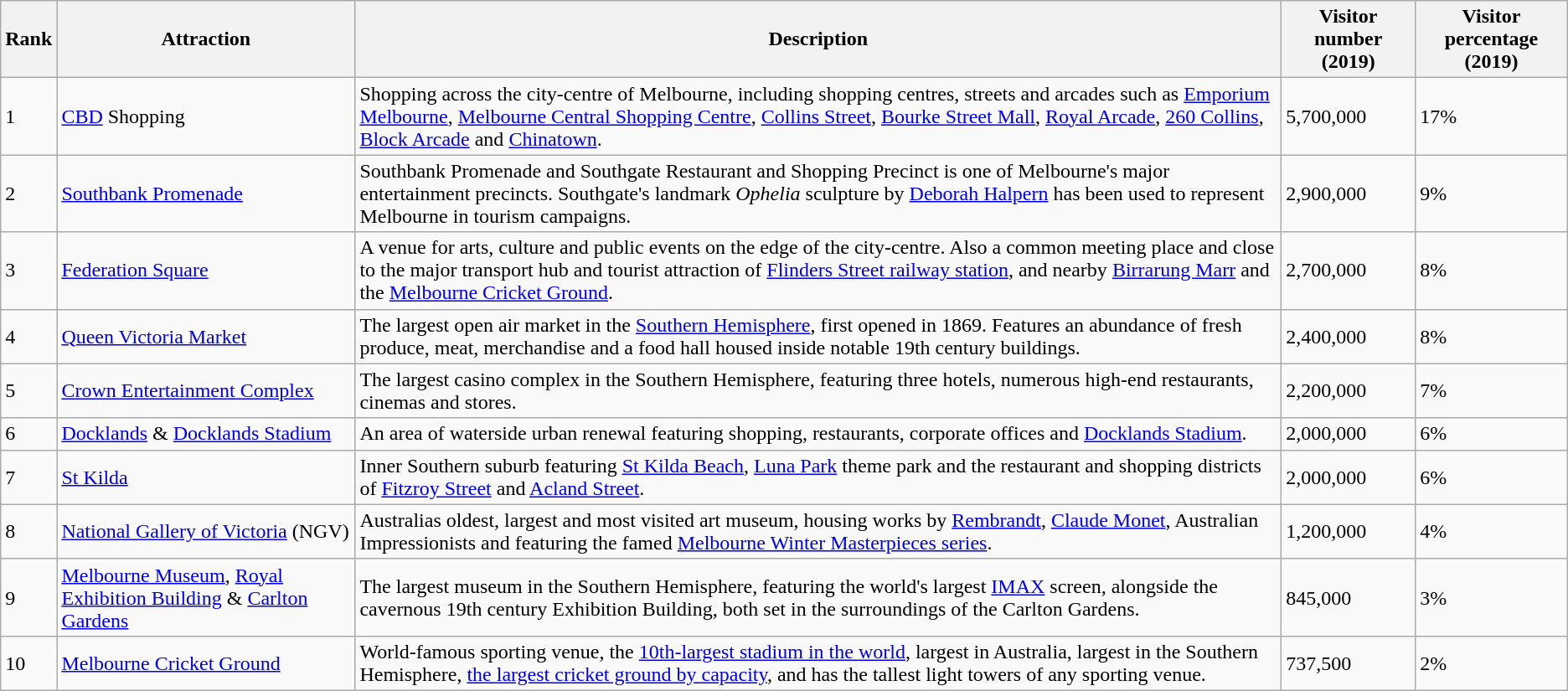<table class="wikitable">
<tr>
<th>Rank</th>
<th>Attraction</th>
<th>Description</th>
<th>Visitor number (2019)</th>
<th>Visitor percentage (2019)</th>
</tr>
<tr>
<td>1</td>
<td><a href='#'>CBD</a> Shopping</td>
<td>Shopping across the city-centre of Melbourne, including shopping centres, streets and arcades such as <a href='#'>Emporium Melbourne</a>, <a href='#'>Melbourne Central Shopping Centre</a>, <a href='#'>Collins Street</a>, <a href='#'>Bourke Street Mall</a>, <a href='#'>Royal Arcade</a>, <a href='#'>260 Collins</a>, <a href='#'>Block Arcade</a> and <a href='#'>Chinatown</a>.</td>
<td>5,700,000</td>
<td>17%</td>
</tr>
<tr>
<td>2</td>
<td><a href='#'>Southbank Promenade</a></td>
<td>Southbank Promenade and Southgate Restaurant and Shopping Precinct is one of Melbourne's major entertainment precincts. Southgate's landmark <em>Ophelia</em> sculpture by <a href='#'>Deborah Halpern</a> has been used to represent Melbourne in tourism campaigns.</td>
<td>2,900,000</td>
<td>9%</td>
</tr>
<tr>
<td>3</td>
<td><a href='#'>Federation Square</a></td>
<td>A venue for arts, culture and public events on the edge of the city-centre. Also a common meeting place and close to the major transport hub and tourist attraction of <a href='#'>Flinders Street railway station</a>, and nearby <a href='#'>Birrarung Marr</a> and the <a href='#'>Melbourne Cricket Ground</a>.</td>
<td>2,700,000</td>
<td>8%</td>
</tr>
<tr>
<td>4</td>
<td><a href='#'>Queen Victoria Market</a></td>
<td>The largest open air market in the <a href='#'>Southern Hemisphere</a>, first opened in 1869. Features an abundance of fresh produce, meat, merchandise and a food hall housed inside notable 19th century buildings.</td>
<td>2,400,000</td>
<td>8%</td>
</tr>
<tr>
<td>5</td>
<td><a href='#'>Crown Entertainment Complex</a></td>
<td>The largest casino complex in the Southern Hemisphere, featuring three hotels, numerous high-end restaurants, cinemas and stores.</td>
<td>2,200,000</td>
<td>7%</td>
</tr>
<tr>
<td>6</td>
<td><a href='#'>Docklands</a> & <a href='#'>Docklands Stadium</a></td>
<td>An area of waterside urban renewal featuring shopping, restaurants, corporate offices and <a href='#'>Docklands Stadium</a>.</td>
<td>2,000,000</td>
<td>6%</td>
</tr>
<tr>
<td>7</td>
<td><a href='#'>St Kilda</a></td>
<td>Inner Southern suburb featuring <a href='#'>St Kilda Beach</a>, <a href='#'>Luna Park</a> theme park and the restaurant and shopping districts of <a href='#'>Fitzroy Street</a> and <a href='#'>Acland Street</a>.</td>
<td>2,000,000</td>
<td>6%</td>
</tr>
<tr>
<td>8</td>
<td><a href='#'>National Gallery of Victoria</a> (NGV)</td>
<td>Australias oldest, largest and most visited art museum, housing works by <a href='#'>Rembrandt</a>, <a href='#'>Claude Monet</a>, Australian Impressionists and featuring the famed <a href='#'>Melbourne Winter Masterpieces series</a>.</td>
<td>1,200,000</td>
<td>4%</td>
</tr>
<tr>
<td>9</td>
<td><a href='#'>Melbourne Museum</a>, <a href='#'>Royal Exhibition Building</a> & <a href='#'>Carlton Gardens</a></td>
<td>The largest museum in the Southern Hemisphere, featuring the world's largest <a href='#'>IMAX</a> screen, alongside the cavernous 19th century Exhibition Building, both set in the surroundings of the Carlton Gardens.</td>
<td>845,000</td>
<td>3%</td>
</tr>
<tr>
<td>10</td>
<td><a href='#'>Melbourne Cricket Ground</a></td>
<td>World-famous sporting venue, the <a href='#'>10th-largest stadium in the world</a>, largest in Australia, largest in the Southern Hemisphere, <a href='#'>the largest cricket ground by capacity</a>, and has the tallest light towers of any sporting venue.</td>
<td>737,500</td>
<td>2%</td>
</tr>
</table>
